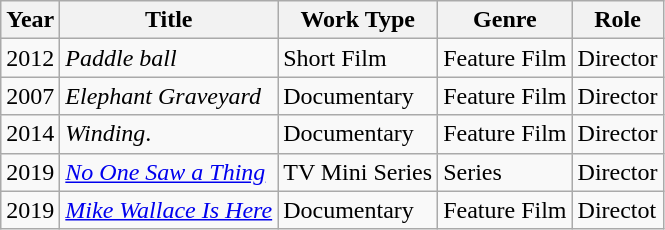<table class="wikitable">
<tr>
<th>Year</th>
<th>Title</th>
<th>Work Type</th>
<th>Genre</th>
<th>Role</th>
</tr>
<tr>
<td>2012</td>
<td><em>Paddle ball</em></td>
<td>Short Film</td>
<td>Feature Film</td>
<td>Director</td>
</tr>
<tr>
<td>2007</td>
<td><em>Elephant Graveyard</em> </td>
<td>Documentary</td>
<td>Feature Film</td>
<td>Director</td>
</tr>
<tr>
<td>2014</td>
<td><em>Winding</em>.</td>
<td>Documentary</td>
<td>Feature Film</td>
<td>Director</td>
</tr>
<tr>
<td>2019</td>
<td><em><a href='#'>No One Saw a Thing</a></em></td>
<td>TV Mini Series</td>
<td>Series</td>
<td>Director</td>
</tr>
<tr>
<td>2019</td>
<td><em><a href='#'>Mike Wallace Is Here</a></em></td>
<td>Documentary</td>
<td>Feature Film</td>
<td>Directot</td>
</tr>
</table>
